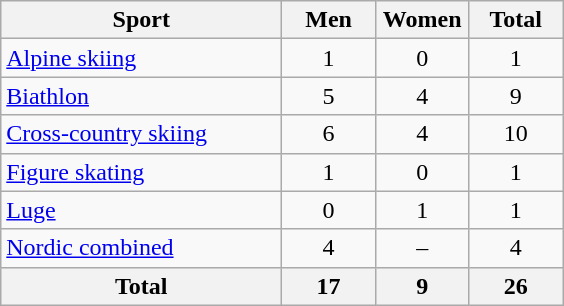<table class="wikitable sortable" style="text-align:center;">
<tr>
<th width=180>Sport</th>
<th width=55>Men</th>
<th width=55>Women</th>
<th width=55>Total</th>
</tr>
<tr>
<td align=left><a href='#'>Alpine skiing</a></td>
<td>1</td>
<td>0</td>
<td>1</td>
</tr>
<tr>
<td align=left><a href='#'>Biathlon</a></td>
<td>5</td>
<td>4</td>
<td>9</td>
</tr>
<tr>
<td align=left><a href='#'>Cross-country skiing</a></td>
<td>6</td>
<td>4</td>
<td>10</td>
</tr>
<tr>
<td align=left><a href='#'>Figure skating</a></td>
<td>1</td>
<td>0</td>
<td>1</td>
</tr>
<tr>
<td align=left><a href='#'>Luge</a></td>
<td>0</td>
<td>1</td>
<td>1</td>
</tr>
<tr>
<td align=left><a href='#'>Nordic combined</a></td>
<td>4</td>
<td>–</td>
<td>4</td>
</tr>
<tr>
<th>Total</th>
<th>17</th>
<th>9</th>
<th>26</th>
</tr>
</table>
